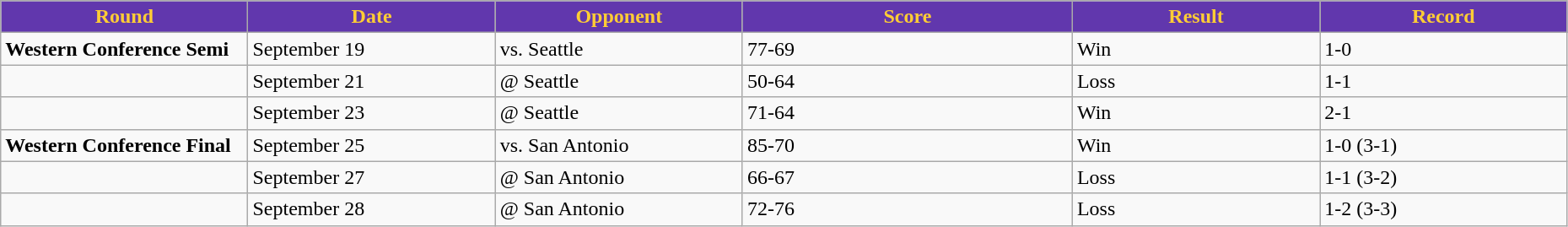<table class="wikitable sortable sortable">
<tr>
<th style="background:#6137ad; color:#ffcd35; width:15%;">Round</th>
<th style="background:#6137ad; color:#ffcd35; width:15%;">Date</th>
<th style="background:#6137ad; color:#ffcd35; width:15%;">Opponent</th>
<th style="background:#6137ad; color:#ffcd35; width:20%;">Score</th>
<th style="background:#6137ad; color:#ffcd35; width:15%;">Result</th>
<th style="background:#6137ad; color:#ffcd35; width:15%;">Record</th>
</tr>
<tr>
<td><strong>Western Conference Semi</strong></td>
<td>September 19</td>
<td>vs. Seattle</td>
<td>77-69</td>
<td>Win</td>
<td>1-0</td>
</tr>
<tr>
<td></td>
<td>September 21</td>
<td>@ Seattle</td>
<td>50-64</td>
<td>Loss</td>
<td>1-1</td>
</tr>
<tr>
<td></td>
<td>September 23</td>
<td>@ Seattle</td>
<td>71-64</td>
<td>Win</td>
<td>2-1</td>
</tr>
<tr>
<td><strong>Western Conference Final</strong></td>
<td>September 25</td>
<td>vs. San Antonio</td>
<td>85-70</td>
<td>Win</td>
<td>1-0 (3-1)</td>
</tr>
<tr>
<td></td>
<td>September 27</td>
<td>@ San Antonio</td>
<td>66-67</td>
<td>Loss</td>
<td>1-1 (3-2)</td>
</tr>
<tr>
<td></td>
<td>September 28</td>
<td>@ San Antonio</td>
<td>72-76</td>
<td>Loss</td>
<td>1-2 (3-3)</td>
</tr>
</table>
